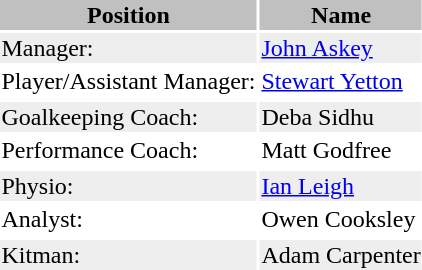<table class="toccolours">
<tr>
<th bgcolor=silver>Position</th>
<th bgcolor=silver>Name</th>
</tr>
<tr bgcolor=#eeeeee>
<td>Manager:</td>
<td><a href='#'>John Askey</a></td>
</tr>
<tr>
<td>Player/Assistant Manager:</td>
<td><a href='#'>Stewart Yetton</a></td>
</tr>
<tr>
</tr>
<tr bgcolor=#eeeeee>
<td>Goalkeeping Coach:</td>
<td>Deba Sidhu</td>
</tr>
<tr>
<td>Performance Coach:</td>
<td>Matt Godfree</td>
</tr>
<tr>
</tr>
<tr bgcolor=#eeeeee>
<td>Physio:</td>
<td><a href='#'>Ian Leigh</a></td>
</tr>
<tr>
<td>Analyst:</td>
<td>Owen Cooksley</td>
</tr>
<tr>
</tr>
<tr bgcolor=#eeeeee>
<td>Kitman:</td>
<td>Adam Carpenter</td>
</tr>
</table>
